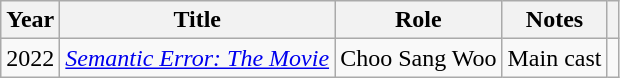<table class="wikitable sortable">
<tr>
<th>Year</th>
<th>Title</th>
<th>Role</th>
<th>Notes</th>
<th></th>
</tr>
<tr>
<td>2022</td>
<td><em><a href='#'>Semantic Error: The Movie</a></em></td>
<td>Choo Sang Woo</td>
<td>Main cast</td>
<td></td>
</tr>
</table>
